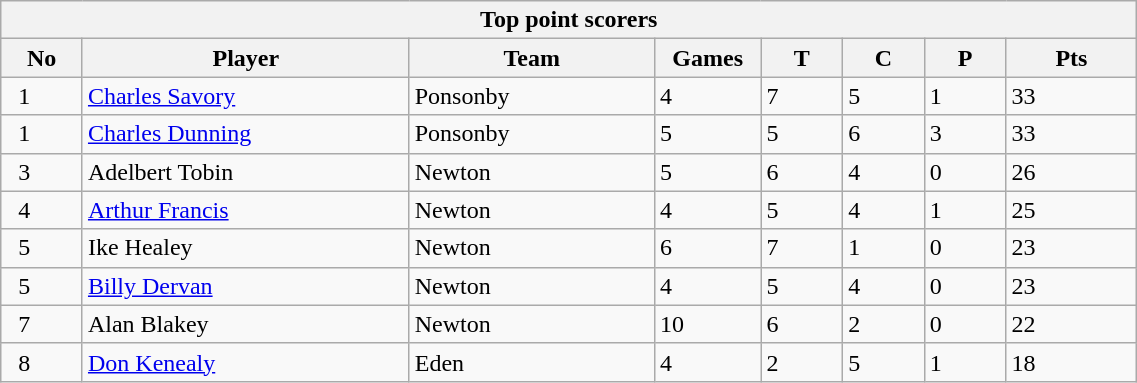<table class="wikitable collapsible sortable" style="text-align:left; font-size:100%; width:60%;">
<tr>
<th colspan="100%">Top point scorers</th>
</tr>
<tr>
<th style="width:5%;">No</th>
<th style="width:20%;">Player</th>
<th style="width:15%;">Team</th>
<th style="width:5%;">Games</th>
<th style="width:5%;">T</th>
<th style="width:5%;">C</th>
<th style="width:5%;">P</th>
<th style="width:8%;">Pts<br></th>
</tr>
<tr>
<td  style="text-align:center;">  1</td>
<td><a href='#'>Charles Savory</a></td>
<td>Ponsonby</td>
<td>4</td>
<td>7</td>
<td>5</td>
<td>1</td>
<td>33</td>
</tr>
<tr>
<td  style="text-align:center;">  1</td>
<td><a href='#'>Charles Dunning</a></td>
<td>Ponsonby</td>
<td>5</td>
<td>5</td>
<td>6</td>
<td>3</td>
<td>33</td>
</tr>
<tr>
<td  style="text-align:center;">  3</td>
<td>Adelbert Tobin</td>
<td>Newton</td>
<td>5</td>
<td>6</td>
<td>4</td>
<td>0</td>
<td>26</td>
</tr>
<tr>
<td  style="text-align:center;">  4</td>
<td><a href='#'>Arthur Francis</a></td>
<td>Newton</td>
<td>4</td>
<td>5</td>
<td>4</td>
<td>1</td>
<td>25</td>
</tr>
<tr>
<td  style="text-align:center;">  5</td>
<td>Ike Healey</td>
<td>Newton</td>
<td>6</td>
<td>7</td>
<td>1</td>
<td>0</td>
<td>23</td>
</tr>
<tr>
<td  style="text-align:center;">  5</td>
<td><a href='#'>Billy Dervan</a></td>
<td>Newton</td>
<td>4</td>
<td>5</td>
<td>4</td>
<td>0</td>
<td>23</td>
</tr>
<tr>
<td  style="text-align:center;">  7</td>
<td>Alan Blakey</td>
<td>Newton</td>
<td>10</td>
<td>6</td>
<td>2</td>
<td>0</td>
<td>22</td>
</tr>
<tr>
<td  style="text-align:center;">  8</td>
<td><a href='#'>Don Kenealy</a></td>
<td>Eden</td>
<td>4</td>
<td>2</td>
<td>5</td>
<td>1</td>
<td>18</td>
</tr>
</table>
